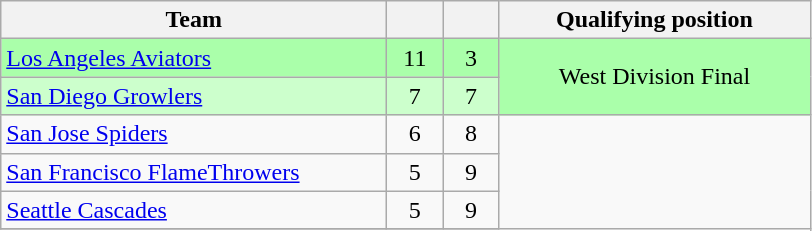<table class="wikitable" style="text-align: center;">
<tr>
<th width=250>Team</th>
<th width=30></th>
<th width=30></th>
<th width=200>Qualifying position</th>
</tr>
<tr style="background:#afa">
<td style="text-align:left;"><a href='#'>Los Angeles Aviators</a></td>
<td>11</td>
<td>3</td>
<td rowspan=2>West Division Final</td>
</tr>
<tr style="background:#cfc">
<td style="text-align:left;"><a href='#'>San Diego Growlers</a></td>
<td>7</td>
<td>7</td>
</tr>
<tr>
<td style="text-align:left;"><a href='#'>San Jose Spiders</a></td>
<td>6</td>
<td>8</td>
</tr>
<tr>
<td style="text-align:left;"><a href='#'>San Francisco FlameThrowers</a></td>
<td>5</td>
<td>9</td>
</tr>
<tr>
<td style="text-align:left;"><a href='#'>Seattle Cascades</a></td>
<td>5</td>
<td>9</td>
</tr>
<tr>
</tr>
</table>
